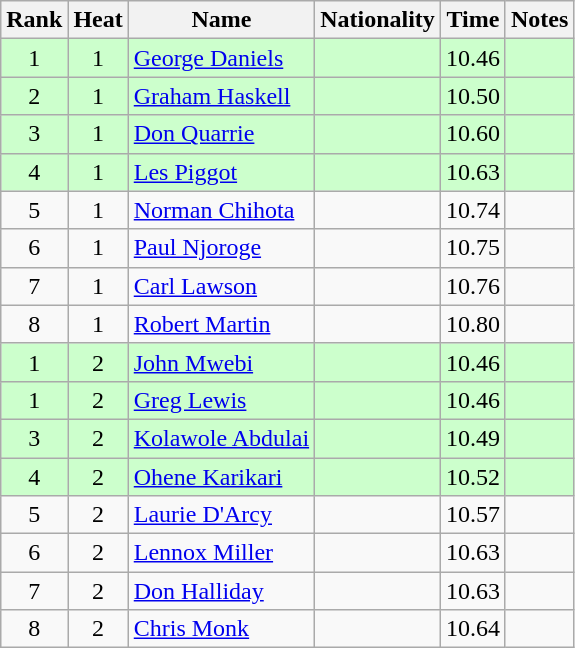<table class="wikitable sortable" style="text-align:center;">
<tr>
<th scope=col>Rank</th>
<th scope=col>Heat</th>
<th scope=col>Name</th>
<th scope=col>Nationality</th>
<th scope=col>Time</th>
<th scope=col>Notes</th>
</tr>
<tr style="background-color: #ccffcc;">
<td>1</td>
<td>1</td>
<td style="text-align:left;"><a href='#'>George Daniels</a></td>
<td style="text-align:left;"></td>
<td>10.46</td>
<td></td>
</tr>
<tr style="background-color: #ccffcc;">
<td>2</td>
<td>1</td>
<td style="text-align:left;"><a href='#'>Graham Haskell</a></td>
<td style="text-align:left;"></td>
<td>10.50</td>
<td></td>
</tr>
<tr style="background-color: #ccffcc;">
<td>3</td>
<td>1</td>
<td style="text-align:left;"><a href='#'>Don Quarrie</a></td>
<td style="text-align:left;"></td>
<td>10.60</td>
<td></td>
</tr>
<tr style="background-color: #ccffcc;">
<td>4</td>
<td>1</td>
<td style="text-align:left;"><a href='#'>Les Piggot</a></td>
<td style="text-align:left;"></td>
<td>10.63</td>
<td></td>
</tr>
<tr>
<td>5</td>
<td>1</td>
<td style="text-align:left;"><a href='#'>Norman Chihota</a></td>
<td style="text-align:left;"></td>
<td>10.74</td>
<td></td>
</tr>
<tr>
<td>6</td>
<td>1</td>
<td style="text-align:left;"><a href='#'>Paul Njoroge</a></td>
<td style="text-align:left;"></td>
<td>10.75</td>
<td></td>
</tr>
<tr>
<td>7</td>
<td>1</td>
<td style="text-align:left;"><a href='#'>Carl Lawson</a></td>
<td style="text-align:left;"></td>
<td>10.76</td>
<td></td>
</tr>
<tr>
<td>8</td>
<td>1</td>
<td style="text-align:left;"><a href='#'>Robert Martin</a></td>
<td style="text-align:left;"></td>
<td>10.80</td>
<td></td>
</tr>
<tr style="background-color: #ccffcc;">
<td>1</td>
<td>2</td>
<td style="text-align:left;"><a href='#'>John Mwebi</a></td>
<td style="text-align:left;"></td>
<td>10.46</td>
<td></td>
</tr>
<tr style="background-color: #ccffcc;">
<td>1</td>
<td>2</td>
<td style="text-align:left;"><a href='#'>Greg Lewis</a></td>
<td style="text-align:left;"></td>
<td>10.46</td>
<td></td>
</tr>
<tr style="background-color: #ccffcc;">
<td>3</td>
<td>2</td>
<td style="text-align:left;"><a href='#'>Kolawole Abdulai</a></td>
<td style="text-align:left;"></td>
<td>10.49</td>
<td></td>
</tr>
<tr style="background-color: #ccffcc;">
<td>4</td>
<td>2</td>
<td style="text-align:left;"><a href='#'>Ohene Karikari</a></td>
<td style="text-align:left;"></td>
<td>10.52</td>
<td></td>
</tr>
<tr>
<td>5</td>
<td>2</td>
<td style="text-align:left;"><a href='#'>Laurie D'Arcy</a></td>
<td style="text-align:left;"></td>
<td>10.57</td>
<td></td>
</tr>
<tr>
<td>6</td>
<td>2</td>
<td style="text-align:left;"><a href='#'>Lennox Miller</a></td>
<td style="text-align:left;"></td>
<td>10.63</td>
<td></td>
</tr>
<tr>
<td>7</td>
<td>2</td>
<td style="text-align:left;"><a href='#'>Don Halliday</a></td>
<td style="text-align:left;"></td>
<td>10.63</td>
<td></td>
</tr>
<tr>
<td>8</td>
<td>2</td>
<td style="text-align:left;"><a href='#'>Chris Monk</a></td>
<td style="text-align:left;"></td>
<td>10.64</td>
<td></td>
</tr>
</table>
